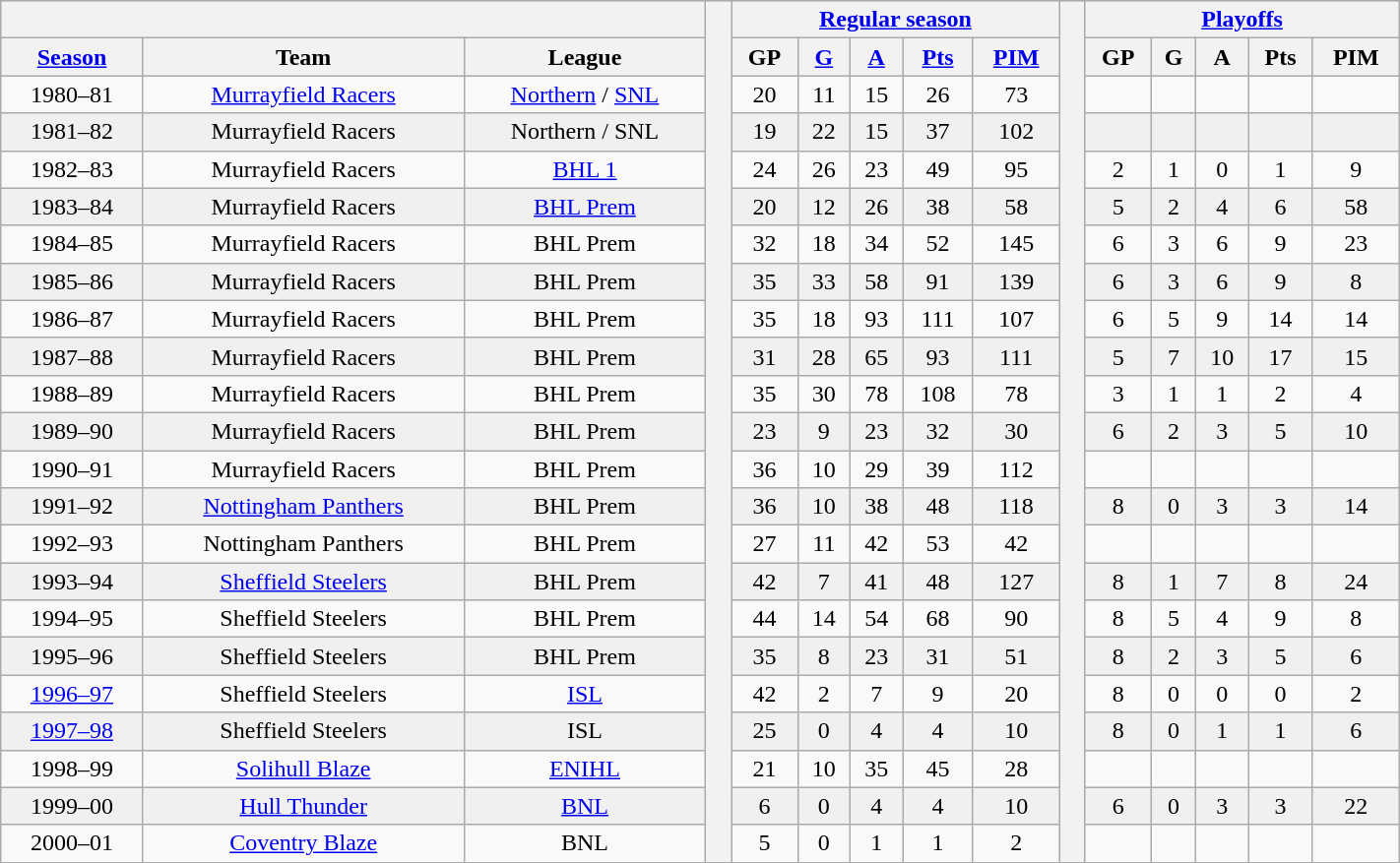<table class="wikitable"| BORDER="0" CELLPADDING="1" CELLSPACING="0" width="75%" style="text-align:center">
<tr bgcolor="#e0e0e0">
<th colspan="3" bgcolor="#ffffff"> </th>
<th rowspan="99" bgcolor="#ffffff"> </th>
<th colspan="5"><a href='#'>Regular season</a></th>
<th rowspan="99" bgcolor="#ffffff"> </th>
<th colspan="5"><a href='#'>Playoffs</a></th>
</tr>
<tr bgcolor="#e0e0e0">
<th><a href='#'>Season</a></th>
<th>Team</th>
<th>League</th>
<th>GP</th>
<th><a href='#'>G</a></th>
<th><a href='#'>A</a></th>
<th><a href='#'>Pts</a></th>
<th><a href='#'>PIM</a></th>
<th>GP</th>
<th>G</th>
<th>A</th>
<th>Pts</th>
<th>PIM</th>
</tr>
<tr ALIGN="center">
<td>1980–81</td>
<td><a href='#'>Murrayfield Racers</a></td>
<td><a href='#'>Northern</a> / <a href='#'>SNL</a></td>
<td>20</td>
<td>11</td>
<td>15</td>
<td>26</td>
<td>73</td>
<td></td>
<td></td>
<td></td>
<td></td>
<td></td>
</tr>
<tr ALIGN="center" bgcolor="#f0f0f0">
<td>1981–82</td>
<td>Murrayfield Racers</td>
<td>Northern / SNL</td>
<td>19</td>
<td>22</td>
<td>15</td>
<td>37</td>
<td>102</td>
<td></td>
<td></td>
<td></td>
<td></td>
<td></td>
</tr>
<tr ALIGN="center">
<td>1982–83</td>
<td>Murrayfield Racers</td>
<td><a href='#'>BHL 1</a></td>
<td>24</td>
<td>26</td>
<td>23</td>
<td>49</td>
<td>95</td>
<td>2</td>
<td>1</td>
<td>0</td>
<td>1</td>
<td>9</td>
</tr>
<tr ALIGN="center" bgcolor="#f0f0f0">
<td>1983–84</td>
<td>Murrayfield Racers</td>
<td><a href='#'>BHL Prem</a></td>
<td>20</td>
<td>12</td>
<td>26</td>
<td>38</td>
<td>58</td>
<td>5</td>
<td>2</td>
<td>4</td>
<td>6</td>
<td>58</td>
</tr>
<tr ALIGN="center">
<td>1984–85</td>
<td>Murrayfield Racers</td>
<td>BHL Prem</td>
<td>32</td>
<td>18</td>
<td>34</td>
<td>52</td>
<td>145</td>
<td>6</td>
<td>3</td>
<td>6</td>
<td>9</td>
<td>23</td>
</tr>
<tr ALIGN="center" bgcolor="#f0f0f0">
<td>1985–86</td>
<td>Murrayfield Racers</td>
<td>BHL Prem</td>
<td>35</td>
<td>33</td>
<td>58</td>
<td>91</td>
<td>139</td>
<td>6</td>
<td>3</td>
<td>6</td>
<td>9</td>
<td>8</td>
</tr>
<tr ALIGN="center">
<td>1986–87</td>
<td>Murrayfield Racers</td>
<td>BHL Prem</td>
<td>35</td>
<td>18</td>
<td>93</td>
<td>111</td>
<td>107</td>
<td>6</td>
<td>5</td>
<td>9</td>
<td>14</td>
<td>14</td>
</tr>
<tr ALIGN="center" bgcolor="#f0f0f0">
<td>1987–88</td>
<td>Murrayfield Racers</td>
<td>BHL Prem</td>
<td>31</td>
<td>28</td>
<td>65</td>
<td>93</td>
<td>111</td>
<td>5</td>
<td>7</td>
<td>10</td>
<td>17</td>
<td>15</td>
</tr>
<tr ALIGN="center">
<td>1988–89</td>
<td>Murrayfield Racers</td>
<td>BHL Prem</td>
<td>35</td>
<td>30</td>
<td>78</td>
<td>108</td>
<td>78</td>
<td>3</td>
<td>1</td>
<td>1</td>
<td>2</td>
<td>4</td>
</tr>
<tr ALIGN="center" bgcolor="#f0f0f0">
<td>1989–90</td>
<td>Murrayfield Racers</td>
<td>BHL Prem</td>
<td>23</td>
<td>9</td>
<td>23</td>
<td>32</td>
<td>30</td>
<td>6</td>
<td>2</td>
<td>3</td>
<td>5</td>
<td>10</td>
</tr>
<tr ALIGN="center">
<td>1990–91</td>
<td>Murrayfield Racers</td>
<td>BHL Prem</td>
<td>36</td>
<td>10</td>
<td>29</td>
<td>39</td>
<td>112</td>
<td></td>
<td></td>
<td></td>
<td></td>
<td></td>
</tr>
<tr ALIGN="center" bgcolor="#f0f0f0">
<td>1991–92</td>
<td><a href='#'>Nottingham Panthers</a></td>
<td>BHL Prem</td>
<td>36</td>
<td>10</td>
<td>38</td>
<td>48</td>
<td>118</td>
<td>8</td>
<td>0</td>
<td>3</td>
<td>3</td>
<td>14</td>
</tr>
<tr ALIGN="center">
<td>1992–93</td>
<td>Nottingham Panthers</td>
<td>BHL Prem</td>
<td>27</td>
<td>11</td>
<td>42</td>
<td>53</td>
<td>42</td>
<td></td>
<td></td>
<td></td>
<td></td>
<td></td>
</tr>
<tr ALIGN="center" bgcolor="#f0f0f0">
<td>1993–94</td>
<td><a href='#'>Sheffield Steelers</a></td>
<td>BHL Prem</td>
<td>42</td>
<td>7</td>
<td>41</td>
<td>48</td>
<td>127</td>
<td>8</td>
<td>1</td>
<td>7</td>
<td>8</td>
<td>24</td>
</tr>
<tr ALIGN="center">
<td>1994–95</td>
<td>Sheffield Steelers</td>
<td>BHL Prem</td>
<td>44</td>
<td>14</td>
<td>54</td>
<td>68</td>
<td>90</td>
<td>8</td>
<td>5</td>
<td>4</td>
<td>9</td>
<td>8</td>
</tr>
<tr ALIGN="center" bgcolor="#f0f0f0">
<td>1995–96</td>
<td>Sheffield Steelers</td>
<td>BHL Prem</td>
<td>35</td>
<td>8</td>
<td>23</td>
<td>31</td>
<td>51</td>
<td>8</td>
<td>2</td>
<td>3</td>
<td>5</td>
<td>6</td>
</tr>
<tr ALIGN="center">
<td><a href='#'>1996–97</a></td>
<td>Sheffield Steelers</td>
<td><a href='#'>ISL</a></td>
<td>42</td>
<td>2</td>
<td>7</td>
<td>9</td>
<td>20</td>
<td>8</td>
<td>0</td>
<td>0</td>
<td>0</td>
<td>2</td>
</tr>
<tr ALIGN="center" bgcolor="#f0f0f0">
<td><a href='#'>1997–98</a></td>
<td>Sheffield Steelers</td>
<td>ISL</td>
<td>25</td>
<td>0</td>
<td>4</td>
<td>4</td>
<td>10</td>
<td>8</td>
<td>0</td>
<td>1</td>
<td>1</td>
<td>6</td>
</tr>
<tr ALIGN="center">
<td>1998–99</td>
<td><a href='#'>Solihull Blaze</a></td>
<td><a href='#'>ENIHL</a></td>
<td>21</td>
<td>10</td>
<td>35</td>
<td>45</td>
<td>28</td>
<td></td>
<td></td>
<td></td>
<td></td>
<td></td>
</tr>
<tr ALIGN="center" bgcolor="#f0f0f0">
<td>1999–00</td>
<td><a href='#'>Hull Thunder</a></td>
<td><a href='#'>BNL</a></td>
<td>6</td>
<td>0</td>
<td>4</td>
<td>4</td>
<td>10</td>
<td>6</td>
<td>0</td>
<td>3</td>
<td>3</td>
<td>22</td>
</tr>
<tr ALIGN="center">
<td>2000–01</td>
<td><a href='#'>Coventry Blaze</a></td>
<td>BNL</td>
<td>5</td>
<td>0</td>
<td>1</td>
<td>1</td>
<td>2</td>
<td></td>
<td></td>
<td></td>
<td></td>
<td></td>
</tr>
</table>
